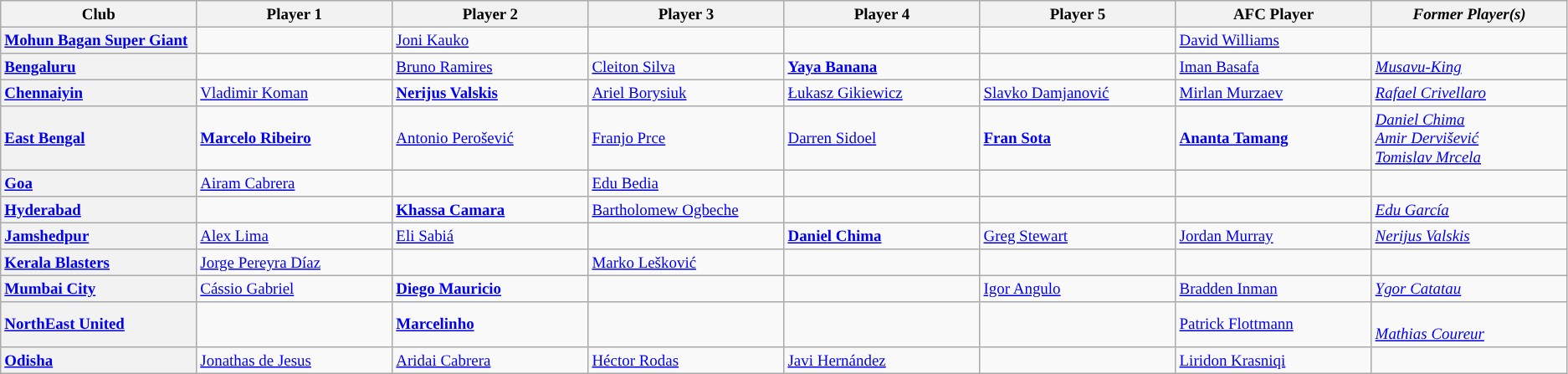<table class="sortable wikitable" style="text-align: left; font-size:79%">
<tr>
<th scope=col style="width:150px;">Club</th>
<th scope=col style="width:150px;">Player 1</th>
<th scope=col style="width:150px;">Player 2</th>
<th scope=col style="width:150px;">Player 3</th>
<th scope=col style="width:150px;">Player 4</th>
<th scope=col style="width:150px;">Player 5</th>
<th scope=col style="width:150px;">AFC Player</th>
<th scope=col style="width:150px;"><em>Former Player(s)</em></th>
</tr>
<tr>
<th scope=row style="text-align: left;"><a href='#'>Mohun Bagan Super Giant</a></th>
<td> </td>
<td> <a href='#'>Joni Kauko</a></td>
<td> </td>
<td> </td>
<td> </td>
<td> <a href='#'>David Williams</a></td>
<td></td>
</tr>
<tr>
<th scope=row style="text-align: left;"><a href='#'>Bengaluru</a></th>
<td> </td>
<td> <a href='#'>Bruno Ramires</a></td>
<td> <a href='#'>Cleiton Silva</a></td>
<td><strong> <a href='#'>Yaya Banana</a></strong></td>
<td> </td>
<td> <a href='#'>Iman Basafa</a></td>
<td><em> <a href='#'>Musavu-King</a></em></td>
</tr>
<tr>
<th scope=row style="text-align: left;"><a href='#'>Chennaiyin</a></th>
<td> <a href='#'>Vladimir Koman</a></td>
<td><strong> <a href='#'>Nerijus Valskis</a></strong></td>
<td> <a href='#'>Ariel Borysiuk</a></td>
<td> <a href='#'>Łukasz Gikiewicz</a></td>
<td> <a href='#'>Slavko Damjanović</a></td>
<td> <a href='#'>Mirlan Murzaev</a></td>
<td><em> <a href='#'>Rafael Crivellaro</a></em></td>
</tr>
<tr>
<th scope="row" style="text-align: left;"><a href='#'>East Bengal</a></th>
<td><strong> <a href='#'>Marcelo Ribeiro</a></strong></td>
<td> <a href='#'>Antonio Perošević</a></td>
<td> <a href='#'>Franjo Prce</a></td>
<td> <a href='#'>Darren Sidoel</a></td>
<td><strong> <a href='#'>Fran Sota</a></strong></td>
<td> <strong><a href='#'>Ananta Tamang</a></strong></td>
<td><em> <a href='#'>Daniel Chima</a></em><br><em> <a href='#'>Amir Dervišević</a></em><br><em> <a href='#'>Tomislav Mrcela</a></em></td>
</tr>
<tr>
<th scope=row style="text-align: left;"><a href='#'>Goa</a></th>
<td> <a href='#'>Airam Cabrera</a></td>
<td> </td>
<td> <a href='#'>Edu Bedia</a></td>
<td> </td>
<td> </td>
<td> </td>
<td></td>
</tr>
<tr>
<th scope=row style="text-align: left;"><a href='#'>Hyderabad</a></th>
<td> </td>
<td><strong> <a href='#'>Khassa Camara</a></strong></td>
<td> <a href='#'>Bartholomew Ogbeche</a></td>
<td> </td>
<td> </td>
<td> </td>
<td><em> <a href='#'>Edu García</a></em></td>
</tr>
<tr>
<th scope=row style="text-align: left;"><a href='#'>Jamshedpur</a></th>
<td> <a href='#'>Alex Lima</a></td>
<td> <a href='#'>Eli Sabiá</a></td>
<td> </td>
<td><strong> <a href='#'>Daniel Chima</a></strong></td>
<td> <a href='#'>Greg Stewart</a></td>
<td> <a href='#'>Jordan Murray</a></td>
<td><em> <a href='#'>Nerijus Valskis</a></em></td>
</tr>
<tr>
<th scope=row style="text-align: left;"><a href='#'>Kerala Blasters</a></th>
<td> <a href='#'>Jorge Pereyra Díaz</a></td>
<td> </td>
<td> <a href='#'>Marko Lešković</a></td>
<td> </td>
<td> </td>
<td> </td>
<td></td>
</tr>
<tr>
<th scope=row style="text-align: left;"><a href='#'>Mumbai City</a></th>
<td> <a href='#'>Cássio Gabriel</a></td>
<td><strong> <a href='#'>Diego Mauricio</a></strong></td>
<td> </td>
<td> </td>
<td> <a href='#'>Igor Angulo</a></td>
<td> <a href='#'>Bradden Inman</a></td>
<td><em> <a href='#'>Ygor Catatau</a></em></td>
</tr>
<tr>
<th scope=row style="text-align: left;"><a href='#'>NorthEast United</a></th>
<td><strong> </strong></td>
<td><strong> <a href='#'>Marcelinho</a></strong></td>
<td><strong> </strong></td>
<td> </td>
<td> </td>
<td> <a href='#'>Patrick Flottmann</a></td>
<td><em> </em><br><em> <a href='#'>Mathias Coureur</a></em><br><em> </em></td>
</tr>
<tr>
<th scope=row style="text-align: left;"><a href='#'>Odisha</a></th>
<td> <a href='#'>Jonathas de Jesus</a></td>
<td> <a href='#'>Aridai Cabrera</a></td>
<td> <a href='#'>Héctor Rodas</a></td>
<td> <a href='#'>Javi Hernández</a></td>
<td> </td>
<td> <a href='#'>Liridon Krasniqi</a></td>
<td></td>
</tr>
</table>
